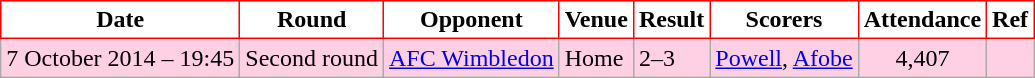<table class="wikitable"′>
<tr>
<th style="background:#FFFFFF; color:black; border:1px solid red;">Date</th>
<th style="background:#FFFFFF; color:black; border:1px solid red;">Round</th>
<th style="background:#FFFFFF; color:black; border:1px solid red;">Opponent</th>
<th style="background:#FFFFFF; color:black; border:1px solid red;">Venue</th>
<th style="background:#FFFFFF; color:black; border:1px solid red;">Result</th>
<th style="background:#FFFFFF; color:black; border:1px solid red;">Scorers</th>
<th style="background:#FFFFFF; color:black; border:1px solid red;">Attendance</th>
<th style="background:#FFFFFF; color:black; border:1px solid red;">Ref</th>
</tr>
<tr bgcolor = "#ffd0e3">
<td>7 October 2014 – 19:45</td>
<td align="center">Second round</td>
<td><a href='#'>AFC Wimbledon</a></td>
<td>Home</td>
<td>2–3</td>
<td><a href='#'>Powell</a>, <a href='#'>Afobe</a></td>
<td align="center">4,407</td>
<td></td>
</tr>
</table>
